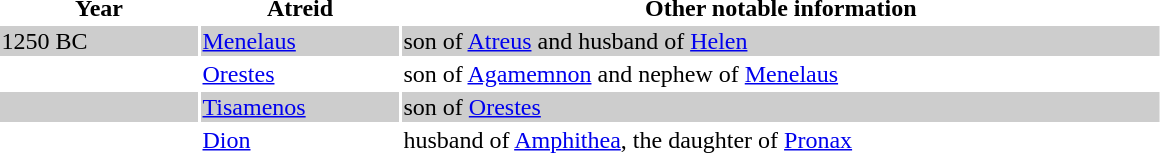<table border="0" width=777px>
<tr>
<th>Year</th>
<th>Atreid</th>
<th>Other notable information</th>
</tr>
<tr bgcolor="#cdcdcd">
<td width=130px> 1250 BC</td>
<td width=130px><a href='#'>Menelaus</a></td>
<td>son of <a href='#'>Atreus</a> and husband of <a href='#'>Helen</a></td>
</tr>
<tr>
<td></td>
<td><a href='#'>Orestes</a></td>
<td>son of <a href='#'>Agamemnon</a> and nephew of <a href='#'>Menelaus</a></td>
</tr>
<tr bgcolor="#cdcdcd">
<td></td>
<td><a href='#'>Tisamenos</a></td>
<td>son of <a href='#'>Orestes</a></td>
</tr>
<tr>
<td></td>
<td><a href='#'>Dion</a></td>
<td>husband of <a href='#'>Amphithea</a>, the daughter of <a href='#'>Pronax</a></td>
</tr>
</table>
